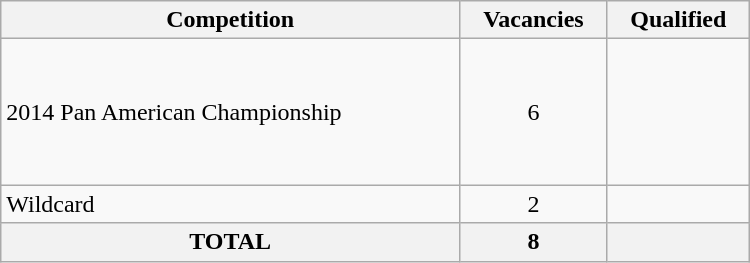<table class="wikitable" width=500>
<tr>
<th>Competition</th>
<th>Vacancies</th>
<th>Qualified</th>
</tr>
<tr>
<td>2014 Pan American Championship</td>
<td align="center">6</td>
<td><br><br><br><br><br></td>
</tr>
<tr>
<td>Wildcard</td>
<td align="center">2</td>
<td><br> </td>
</tr>
<tr>
<th>TOTAL</th>
<th>8</th>
<th></th>
</tr>
</table>
